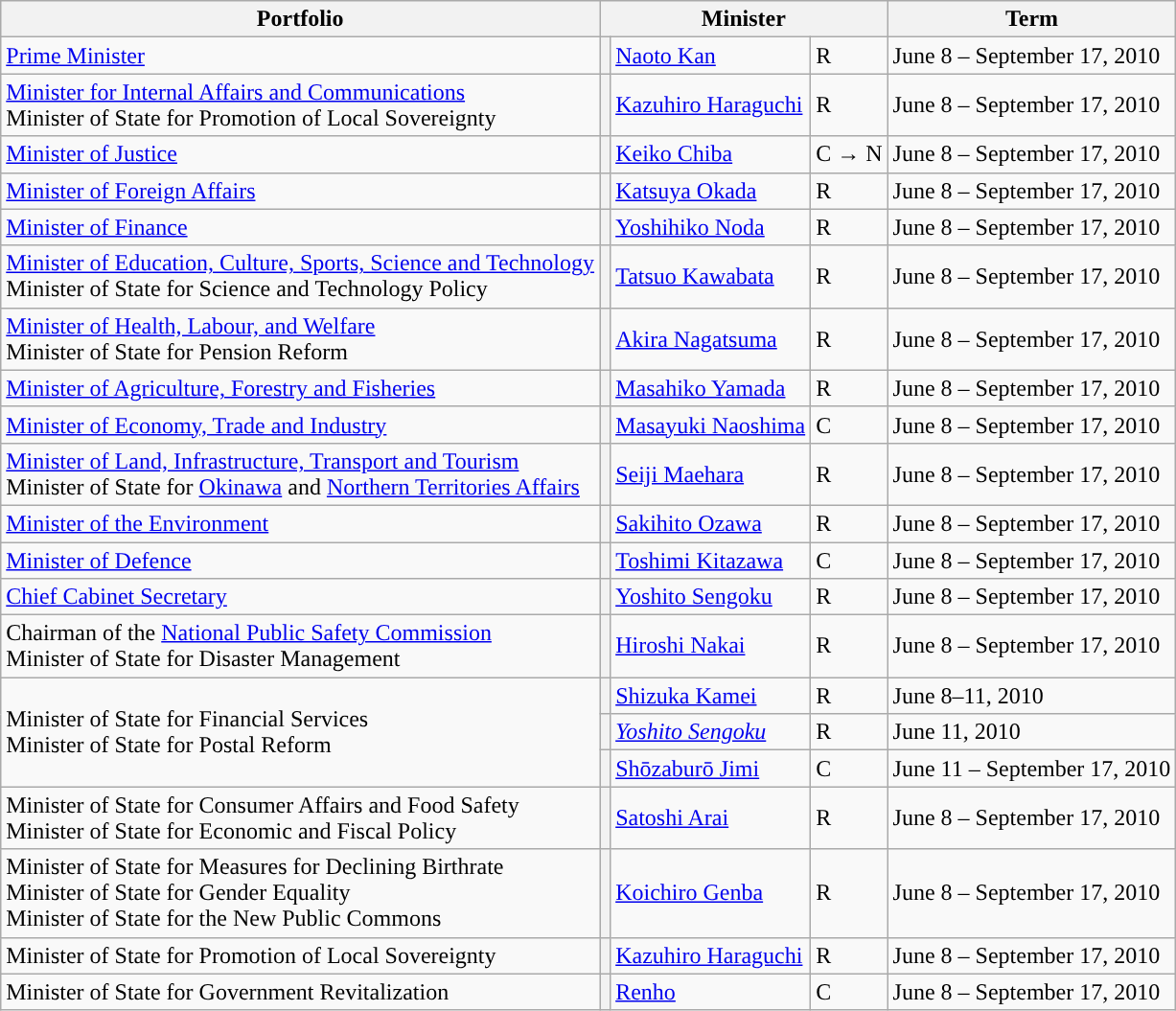<table class="wikitable">
<tr>
<th>Portfolio</th>
<th colspan=3>Minister</th>
<th colspan=2>Term</th>
</tr>
<tr>
<td><a href='#'>Prime Minister</a></td>
<th style="color:inherit;background-color: "></th>
<td><a href='#'>Naoto Kan</a></td>
<td>R</td>
<td>June 8 – September 17, 2010</td>
</tr>
<tr>
<td><a href='#'>Minister for Internal Affairs and Communications</a> <br>Minister of State for Promotion of Local Sovereignty</td>
<th style="color:inherit;background-color: "></th>
<td><a href='#'>Kazuhiro Haraguchi</a></td>
<td>R</td>
<td>June 8 – September 17, 2010</td>
</tr>
<tr>
<td><a href='#'>Minister of Justice</a></td>
<th style="color:inherit;background-color: "></th>
<td><a href='#'>Keiko Chiba</a></td>
<td>C → N</td>
<td>June 8 – September 17, 2010</td>
</tr>
<tr>
<td><a href='#'>Minister of Foreign Affairs</a></td>
<th style="color:inherit;background-color: "></th>
<td><a href='#'>Katsuya Okada</a></td>
<td>R</td>
<td>June 8 – September 17, 2010</td>
</tr>
<tr>
<td><a href='#'>Minister of Finance</a></td>
<th style="color:inherit;background-color: "></th>
<td><a href='#'>Yoshihiko Noda</a></td>
<td>R</td>
<td>June 8 – September 17, 2010</td>
</tr>
<tr>
<td><a href='#'>Minister of Education, Culture, Sports, Science and Technology</a> <br> Minister of State for Science and Technology Policy</td>
<th style="color:inherit;background-color: "></th>
<td><a href='#'>Tatsuo Kawabata</a></td>
<td>R</td>
<td>June 8 – September 17, 2010</td>
</tr>
<tr>
<td><a href='#'>Minister of Health, Labour, and Welfare</a> <br> Minister of State for Pension Reform</td>
<th style="color:inherit;background-color: "></th>
<td><a href='#'>Akira Nagatsuma</a></td>
<td>R</td>
<td>June 8 – September 17, 2010</td>
</tr>
<tr>
<td><a href='#'>Minister of Agriculture, Forestry and Fisheries</a></td>
<th style="color:inherit;background-color: "></th>
<td><a href='#'>Masahiko Yamada</a></td>
<td>R</td>
<td>June 8 – September 17, 2010</td>
</tr>
<tr>
<td><a href='#'>Minister of Economy, Trade and Industry</a></td>
<th style="color:inherit;background-color: "></th>
<td><a href='#'>Masayuki Naoshima</a></td>
<td>C</td>
<td>June 8 – September 17, 2010</td>
</tr>
<tr>
<td><a href='#'>Minister of Land, Infrastructure, Transport and Tourism</a> <br> Minister of State for <a href='#'>Okinawa</a> and <a href='#'>Northern Territories Affairs</a></td>
<th style="color:inherit;background-color: "></th>
<td><a href='#'>Seiji Maehara</a></td>
<td>R</td>
<td>June 8 – September 17, 2010</td>
</tr>
<tr>
<td><a href='#'>Minister of the Environment</a></td>
<th style="color:inherit;background-color: "></th>
<td><a href='#'>Sakihito Ozawa</a></td>
<td>R</td>
<td>June 8 – September 17, 2010</td>
</tr>
<tr>
<td><a href='#'>Minister of Defence</a></td>
<th style="color:inherit;background-color: "></th>
<td><a href='#'>Toshimi Kitazawa</a></td>
<td>C</td>
<td>June 8 – September 17, 2010</td>
</tr>
<tr>
<td><a href='#'>Chief Cabinet Secretary</a></td>
<th style="color:inherit;background-color: "></th>
<td><a href='#'>Yoshito Sengoku</a></td>
<td>R</td>
<td>June 8 – September 17, 2010</td>
</tr>
<tr>
<td>Chairman of the <a href='#'>National Public Safety Commission</a> <br> Minister of State for Disaster Management</td>
<th style="color:inherit;background-color: "></th>
<td><a href='#'>Hiroshi Nakai</a></td>
<td>R</td>
<td>June 8 – September 17, 2010</td>
</tr>
<tr>
<td rowspan="3">Minister of State for Financial Services <br> Minister of State for Postal Reform</td>
<th style="color:inherit;background-color: "></th>
<td><a href='#'>Shizuka Kamei</a></td>
<td>R</td>
<td>June 8–11, 2010</td>
</tr>
<tr>
<th style="color:inherit;background-color: "></th>
<td><em><a href='#'>Yoshito Sengoku</a></em></td>
<td>R</td>
<td>June 11, 2010</td>
</tr>
<tr>
<th style="color:inherit;background-color: "></th>
<td><a href='#'>Shōzaburō Jimi</a></td>
<td>C</td>
<td>June 11 – September 17, 2010</td>
</tr>
<tr>
<td>Minister of State for Consumer Affairs and Food Safety <br> Minister of State for Economic and Fiscal Policy</td>
<th style="color:inherit;background-color: "></th>
<td><a href='#'>Satoshi Arai</a></td>
<td>R</td>
<td>June 8 – September 17, 2010</td>
</tr>
<tr>
<td>Minister of State for Measures for Declining Birthrate <br> Minister of State for Gender Equality <br> Minister of State for the New Public Commons</td>
<th style="color:inherit;background-color: "></th>
<td><a href='#'>Koichiro Genba</a></td>
<td>R</td>
<td>June 8 – September 17, 2010</td>
</tr>
<tr>
<td>Minister of State for Promotion of Local Sovereignty</td>
<th style="color:inherit;background-color: "></th>
<td><a href='#'>Kazuhiro Haraguchi</a></td>
<td>R</td>
<td>June 8 – September 17, 2010</td>
</tr>
<tr>
<td>Minister of State for Government Revitalization</td>
<th style="color:inherit;background-color: "></th>
<td><a href='#'>Renho</a></td>
<td>C</td>
<td>June 8 – September 17, 2010</td>
</tr>
</table>
